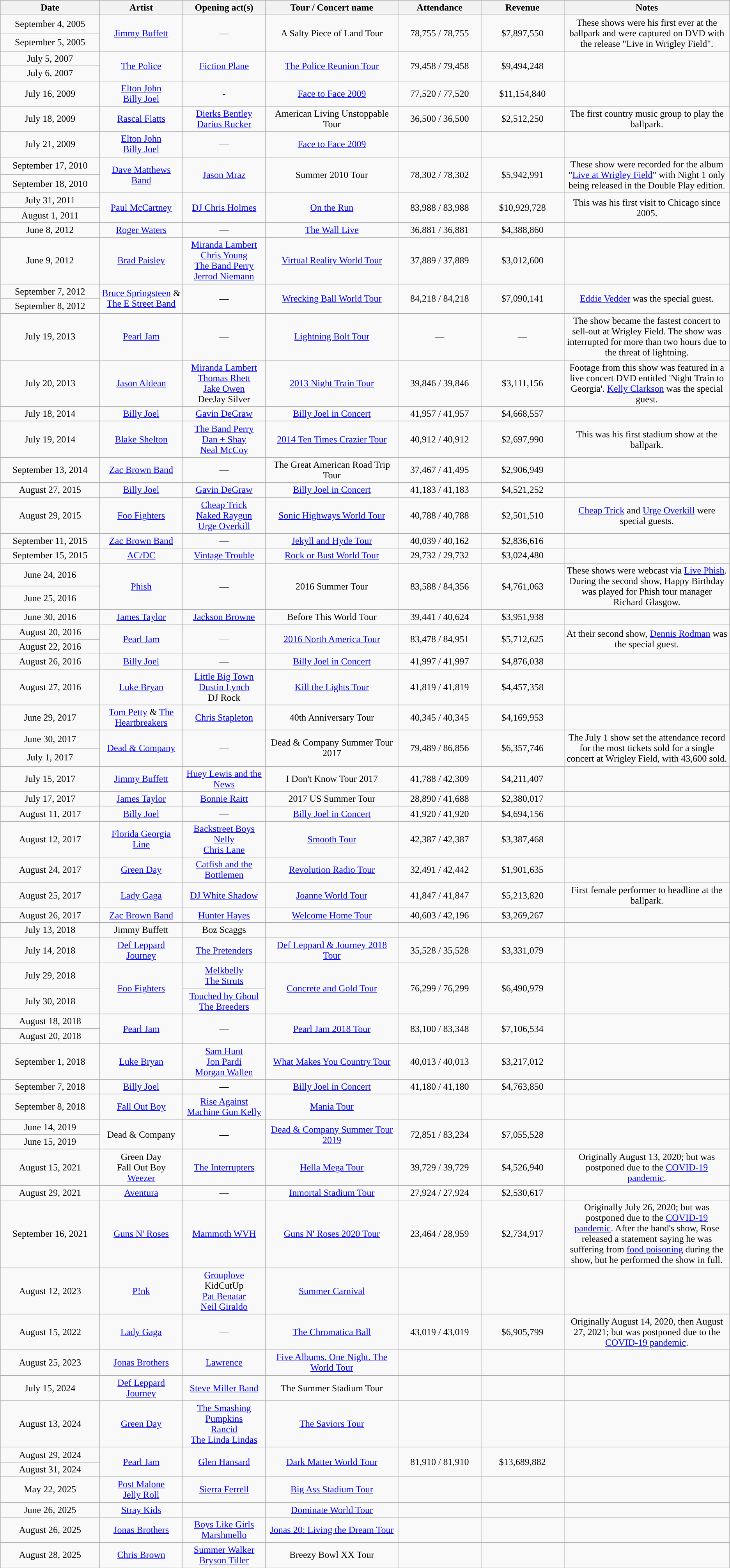<table class="wikitable" style="text-align:center;">
<tr>
<th width=12% style="text-align:center;">Date</th>
<th width=10% style="text-align:center;">Artist</th>
<th width=10% style="text-align:center;">Opening act(s)</th>
<th width=16% style="text-align:center;">Tour / Concert name</th>
<th width=10% style="text-align:center;">Attendance</th>
<th width=10% style="text-align:center;">Revenue</th>
<th width=20% style="text-align:center;">Notes</th>
</tr>
<tr>
<td>September 4, 2005</td>
<td rowspan="2"><a href='#'>Jimmy Buffett</a></td>
<td rowspan="2">—</td>
<td rowspan="2">A Salty Piece of Land Tour</td>
<td rowspan="2">78,755 / 78,755</td>
<td rowspan="2">$7,897,550</td>
<td rowspan="2">These shows were his first ever at the ballpark and were captured on DVD with the release "Live in Wrigley Field".</td>
</tr>
<tr>
<td>September 5, 2005</td>
</tr>
<tr>
<td>July 5, 2007</td>
<td rowspan="2"><a href='#'>The Police</a></td>
<td rowspan="2"><a href='#'>Fiction Plane</a></td>
<td rowspan="2"><a href='#'>The Police Reunion Tour</a></td>
<td rowspan="2">79,458 / 79,458</td>
<td rowspan="2">$9,494,248</td>
<td rowspan="2"></td>
</tr>
<tr>
<td>July 6, 2007</td>
</tr>
<tr>
<td>July 16, 2009</td>
<td><a href='#'>Elton John</a><br><a href='#'>Billy Joel</a></td>
<td>-</td>
<td><a href='#'>Face to Face 2009</a></td>
<td>77,520 / 77,520</td>
<td>$11,154,840</td>
<td></td>
</tr>
<tr>
<td>July 18, 2009</td>
<td><a href='#'>Rascal Flatts</a></td>
<td><a href='#'>Dierks Bentley</a><br><a href='#'>Darius Rucker</a></td>
<td>American Living Unstoppable Tour</td>
<td>36,500 / 36,500</td>
<td>$2,512,250</td>
<td>The first country music group to play the ballpark.</td>
</tr>
<tr>
<td>July 21, 2009</td>
<td><a href='#'>Elton John</a><br><a href='#'>Billy Joel</a></td>
<td>—</td>
<td><a href='#'>Face to Face 2009</a></td>
<td></td>
<td></td>
<td></td>
</tr>
<tr>
<td>September 17, 2010</td>
<td rowspan="2"><a href='#'>Dave Matthews Band</a></td>
<td rowspan="2"><a href='#'>Jason Mraz</a></td>
<td rowspan="2">Summer 2010 Tour</td>
<td rowspan="2">78,302 / 78,302</td>
<td rowspan="2">$5,942,991</td>
<td rowspan="2">These show were recorded for the album "<a href='#'>Live at Wrigley Field</a>" with Night 1 only being released in the Double Play edition.</td>
</tr>
<tr>
<td>September 18, 2010</td>
</tr>
<tr>
<td>July 31, 2011</td>
<td rowspan="2"><a href='#'>Paul McCartney</a></td>
<td rowspan="2"><a href='#'>DJ Chris Holmes</a></td>
<td rowspan="2"><a href='#'>On the Run</a></td>
<td rowspan="2">83,988 / 83,988</td>
<td rowspan="2">$10,929,728</td>
<td rowspan="2">This was his first visit to Chicago since 2005.</td>
</tr>
<tr>
<td>August 1, 2011</td>
</tr>
<tr>
<td>June 8, 2012</td>
<td><a href='#'>Roger Waters</a></td>
<td>—</td>
<td><a href='#'>The Wall Live</a></td>
<td>36,881 / 36,881</td>
<td>$4,388,860</td>
<td></td>
</tr>
<tr>
<td>June 9, 2012</td>
<td><a href='#'>Brad Paisley</a></td>
<td><a href='#'>Miranda Lambert</a><br><a href='#'>Chris Young</a><br><a href='#'>The Band Perry</a><br><a href='#'>Jerrod Niemann</a></td>
<td><a href='#'>Virtual Reality World Tour</a></td>
<td>37,889 / 37,889</td>
<td>$3,012,600</td>
<td></td>
</tr>
<tr>
<td>September 7, 2012</td>
<td rowspan="2"><a href='#'>Bruce Springsteen</a> & <a href='#'>The E Street Band</a></td>
<td rowspan="2">—</td>
<td rowspan="2"><a href='#'>Wrecking Ball World Tour</a></td>
<td rowspan="2">84,218 / 84,218</td>
<td rowspan="2">$7,090,141</td>
<td rowspan="2"><a href='#'>Eddie Vedder</a> was the special guest.</td>
</tr>
<tr>
<td>September 8, 2012</td>
</tr>
<tr>
<td>July 19, 2013</td>
<td><a href='#'>Pearl Jam</a></td>
<td>—</td>
<td><a href='#'>Lightning Bolt Tour</a></td>
<td>—</td>
<td>—</td>
<td>The show became the fastest concert to sell-out at Wrigley Field. The show was interrupted for more than two hours due to the threat of lightning.</td>
</tr>
<tr>
<td>July 20, 2013</td>
<td><a href='#'>Jason Aldean</a></td>
<td><a href='#'>Miranda Lambert</a><br><a href='#'>Thomas Rhett</a><br><a href='#'>Jake Owen</a><br>DeeJay Silver</td>
<td><a href='#'>2013 Night Train Tour</a></td>
<td>39,846 / 39,846</td>
<td>$3,111,156</td>
<td>Footage from this show was featured in a live concert DVD entitled 'Night Train to Georgia'. <a href='#'>Kelly Clarkson</a> was the special guest.</td>
</tr>
<tr>
<td>July 18, 2014</td>
<td><a href='#'>Billy Joel</a></td>
<td><a href='#'>Gavin DeGraw</a></td>
<td><a href='#'>Billy Joel in Concert</a></td>
<td>41,957 / 41,957</td>
<td>$4,668,557</td>
<td></td>
</tr>
<tr>
<td>July 19, 2014</td>
<td><a href='#'>Blake Shelton</a></td>
<td><a href='#'>The Band Perry</a><br><a href='#'>Dan + Shay</a><br><a href='#'>Neal McCoy</a></td>
<td><a href='#'>2014 Ten Times Crazier Tour</a></td>
<td>40,912 / 40,912</td>
<td>$2,697,990</td>
<td>This was his first stadium show at the ballpark.</td>
</tr>
<tr>
<td>September 13, 2014</td>
<td><a href='#'>Zac Brown Band</a></td>
<td>—</td>
<td>The Great American Road Trip Tour</td>
<td>37,467 / 41,495</td>
<td>$2,906,949</td>
<td></td>
</tr>
<tr>
<td>August 27, 2015</td>
<td><a href='#'>Billy Joel</a></td>
<td><a href='#'>Gavin DeGraw</a></td>
<td><a href='#'>Billy Joel in Concert</a></td>
<td>41,183 / 41,183</td>
<td>$4,521,252</td>
<td></td>
</tr>
<tr>
<td>August 29, 2015</td>
<td><a href='#'>Foo Fighters</a></td>
<td><a href='#'>Cheap Trick</a><br><a href='#'>Naked Raygun</a><br><a href='#'>Urge Overkill</a></td>
<td><a href='#'>Sonic Highways World Tour</a></td>
<td>40,788 / 40,788</td>
<td>$2,501,510</td>
<td><a href='#'>Cheap Trick</a> and <a href='#'>Urge Overkill</a> were special guests.</td>
</tr>
<tr>
<td>September 11, 2015</td>
<td><a href='#'>Zac Brown Band</a></td>
<td>—</td>
<td><a href='#'>Jekyll and Hyde Tour</a></td>
<td>40,039 / 40,162</td>
<td>$2,836,616</td>
<td></td>
</tr>
<tr>
<td>September 15, 2015</td>
<td><a href='#'>AC/DC</a></td>
<td><a href='#'>Vintage Trouble</a></td>
<td><a href='#'>Rock or Bust World Tour</a></td>
<td>29,732 / 29,732</td>
<td>$3,024,480</td>
<td></td>
</tr>
<tr>
<td>June 24, 2016</td>
<td rowspan="2"><a href='#'>Phish</a></td>
<td rowspan="2">—</td>
<td rowspan="2">2016 Summer Tour</td>
<td rowspan="2">83,588 / 84,356</td>
<td rowspan="2">$4,761,063</td>
<td rowspan="2">These shows were webcast via <a href='#'>Live Phish</a>. During the second show, Happy Birthday was played for Phish tour manager Richard Glasgow.</td>
</tr>
<tr>
<td>June 25, 2016</td>
</tr>
<tr>
<td>June 30, 2016</td>
<td><a href='#'>James Taylor</a></td>
<td><a href='#'>Jackson Browne</a></td>
<td>Before This World Tour</td>
<td>39,441 / 40,624</td>
<td>$3,951,938</td>
<td></td>
</tr>
<tr>
<td>August 20, 2016</td>
<td rowspan="2"><a href='#'>Pearl Jam</a></td>
<td rowspan="2">—</td>
<td rowspan="2"><a href='#'>2016 North America Tour</a></td>
<td rowspan="2">83,478 / 84,951</td>
<td rowspan="2">$5,712,625</td>
<td rowspan="2">At their second show, <a href='#'>Dennis Rodman</a> was the special guest.</td>
</tr>
<tr>
<td>August 22, 2016</td>
</tr>
<tr>
<td>August 26, 2016</td>
<td><a href='#'>Billy Joel</a></td>
<td>—</td>
<td><a href='#'>Billy Joel in Concert</a></td>
<td>41,997 / 41,997</td>
<td>$4,876,038</td>
<td></td>
</tr>
<tr>
<td>August 27, 2016</td>
<td><a href='#'>Luke Bryan</a></td>
<td><a href='#'>Little Big Town</a><br><a href='#'>Dustin Lynch</a><br>DJ Rock</td>
<td><a href='#'>Kill the Lights Tour</a></td>
<td>41,819 / 41,819</td>
<td>$4,457,358</td>
<td></td>
</tr>
<tr>
<td>June 29, 2017</td>
<td><a href='#'>Tom Petty</a> & <a href='#'>The Heartbreakers</a></td>
<td><a href='#'>Chris Stapleton</a></td>
<td>40th Anniversary Tour</td>
<td>40,345 / 40,345</td>
<td>$4,169,953</td>
<td></td>
</tr>
<tr>
<td>June 30, 2017</td>
<td rowspan="2"><a href='#'>Dead & Company</a></td>
<td rowspan="2">—</td>
<td rowspan="2">Dead & Company Summer Tour 2017</td>
<td rowspan="2">79,489 / 86,856</td>
<td rowspan="2">$6,357,746</td>
<td rowspan="2">The July 1 show set the attendance record for the most tickets sold for a single concert at Wrigley Field, with 43,600 sold.</td>
</tr>
<tr>
<td>July 1, 2017</td>
</tr>
<tr>
<td>July 15, 2017</td>
<td><a href='#'>Jimmy Buffett</a></td>
<td><a href='#'>Huey Lewis and the News</a></td>
<td>I Don't Know Tour 2017</td>
<td>41,788 / 42,309</td>
<td>$4,211,407</td>
<td></td>
</tr>
<tr>
<td>July 17, 2017</td>
<td><a href='#'>James Taylor</a></td>
<td><a href='#'>Bonnie Raitt</a></td>
<td>2017 US Summer Tour</td>
<td>28,890 / 41,688</td>
<td>$2,380,017</td>
<td></td>
</tr>
<tr>
<td>August 11, 2017</td>
<td><a href='#'>Billy Joel</a></td>
<td>—</td>
<td><a href='#'>Billy Joel in Concert</a></td>
<td>41,920 / 41,920</td>
<td>$4,694,156</td>
<td></td>
</tr>
<tr>
<td>August 12, 2017</td>
<td><a href='#'>Florida Georgia Line</a></td>
<td><a href='#'>Backstreet Boys</a><br><a href='#'>Nelly</a><br><a href='#'>Chris Lane</a></td>
<td><a href='#'>Smooth Tour</a></td>
<td>42,387 / 42,387</td>
<td>$3,387,468</td>
<td></td>
</tr>
<tr>
<td>August 24, 2017</td>
<td><a href='#'>Green Day</a></td>
<td><a href='#'>Catfish and the Bottlemen</a></td>
<td><a href='#'>Revolution Radio Tour</a></td>
<td>32,491 / 42,442</td>
<td>$1,901,635</td>
<td></td>
</tr>
<tr>
<td>August 25, 2017</td>
<td><a href='#'>Lady Gaga</a></td>
<td><a href='#'>DJ White Shadow</a></td>
<td><a href='#'>Joanne World Tour</a></td>
<td>41,847 / 41,847</td>
<td>$5,213,820</td>
<td>First female performer to headline at the ballpark.</td>
</tr>
<tr>
<td>August 26, 2017</td>
<td><a href='#'>Zac Brown Band</a></td>
<td><a href='#'>Hunter Hayes</a></td>
<td><a href='#'>Welcome Home Tour</a></td>
<td>40,603 / 42,196</td>
<td>$3,269,267</td>
<td></td>
</tr>
<tr>
<td>July 13, 2018</td>
<td>Jimmy Buffett</td>
<td>Boz Scaggs</td>
<td></td>
<td></td>
<td></td>
<td></td>
</tr>
<tr>
<td>July 14, 2018</td>
<td><a href='#'>Def Leppard</a><br><a href='#'>Journey</a></td>
<td><a href='#'>The Pretenders</a></td>
<td><a href='#'>Def Leppard & Journey 2018 Tour</a></td>
<td>35,528 / 35,528</td>
<td>$3,331,079</td>
<td></td>
</tr>
<tr>
<td>July 29, 2018</td>
<td rowspan="2"><a href='#'>Foo Fighters</a></td>
<td><a href='#'>Melkbelly</a><br><a href='#'>The Struts</a></td>
<td rowspan="2"><a href='#'>Concrete and Gold Tour</a></td>
<td rowspan="2">76,299 / 76,299</td>
<td rowspan="2">$6,490,979</td>
<td rowspan="2"></td>
</tr>
<tr>
<td>July 30, 2018</td>
<td><a href='#'>Touched by Ghoul</a><br><a href='#'>The Breeders</a></td>
</tr>
<tr>
<td>August 18, 2018</td>
<td rowspan="2"><a href='#'>Pearl Jam</a></td>
<td rowspan="2">—</td>
<td rowspan="2"><a href='#'>Pearl Jam 2018 Tour</a></td>
<td rowspan="2">83,100 / 83,348</td>
<td rowspan="2">$7,106,534</td>
<td rowspan="2"></td>
</tr>
<tr>
<td>August 20, 2018</td>
</tr>
<tr>
<td>September 1, 2018</td>
<td><a href='#'>Luke Bryan</a></td>
<td><a href='#'>Sam Hunt</a><br><a href='#'>Jon Pardi</a><br><a href='#'>Morgan Wallen</a></td>
<td><a href='#'>What Makes You Country Tour</a></td>
<td>40,013 / 40,013</td>
<td>$3,217,012</td>
<td></td>
</tr>
<tr>
<td>September 7, 2018</td>
<td><a href='#'>Billy Joel</a></td>
<td>—</td>
<td><a href='#'>Billy Joel in Concert</a></td>
<td>41,180 / 41,180</td>
<td>$4,763,850</td>
<td></td>
</tr>
<tr>
<td>September 8, 2018</td>
<td><a href='#'>Fall Out Boy</a></td>
<td><a href='#'>Rise Against</a><br><a href='#'>Machine Gun Kelly</a></td>
<td><a href='#'>Mania Tour</a></td>
<td></td>
<td></td>
<td></td>
</tr>
<tr>
<td>June 14, 2019</td>
<td rowspan="2">Dead & Company</td>
<td rowspan="2">—</td>
<td rowspan="2"><a href='#'>Dead & Company Summer Tour 2019</a></td>
<td rowspan="2">72,851 / 83,234</td>
<td rowspan="2">$7,055,528</td>
<td rowspan="2"></td>
</tr>
<tr>
<td>June 15, 2019</td>
</tr>
<tr>
<td>August 15, 2021</td>
<td>Green Day<br>Fall Out Boy<br><a href='#'>Weezer</a></td>
<td><a href='#'>The Interrupters</a></td>
<td><a href='#'>Hella Mega Tour</a></td>
<td>39,729 / 39,729</td>
<td>$4,526,940</td>
<td>Originally August 13, 2020; but was postponed due to the <a href='#'>COVID-19 pandemic</a>.</td>
</tr>
<tr>
<td>August 29, 2021</td>
<td><a href='#'>Aventura</a></td>
<td>—</td>
<td><a href='#'>Inmortal Stadium Tour</a></td>
<td>27,924 / 27,924</td>
<td>$2,530,617</td>
<td></td>
</tr>
<tr>
<td>September 16, 2021</td>
<td><a href='#'>Guns N' Roses</a></td>
<td><a href='#'>Mammoth WVH</a></td>
<td><a href='#'>Guns N' Roses 2020 Tour</a></td>
<td>23,464 / 28,959</td>
<td>$2,734,917</td>
<td>Originally July 26, 2020; but was postponed due to the <a href='#'>COVID-19 pandemic</a>. After the band's show, Rose released a statement saying he was suffering from <a href='#'>food poisoning</a> during the show, but he performed the show in full.</td>
</tr>
<tr>
<td>August 12, 2023</td>
<td><a href='#'>P!nk</a></td>
<td><a href='#'>Grouplove</a><br>KidCutUp<br><a href='#'>Pat Benatar</a><br><a href='#'>Neil Giraldo</a></td>
<td><a href='#'>Summer Carnival</a></td>
<td></td>
<td></td>
<td></td>
</tr>
<tr>
<td>August 15, 2022</td>
<td><a href='#'>Lady Gaga</a></td>
<td>—</td>
<td><a href='#'>The Chromatica Ball</a></td>
<td>43,019 / 43,019</td>
<td>$6,905,799</td>
<td>Originally August 14, 2020, then August 27, 2021; but was postponed due to the <a href='#'>COVID-19 pandemic</a>.</td>
</tr>
<tr>
<td>August 25, 2023</td>
<td><a href='#'>Jonas Brothers</a></td>
<td><a href='#'>Lawrence</a></td>
<td><a href='#'>Five Albums. One Night. The World Tour</a></td>
<td></td>
<td></td>
<td></td>
</tr>
<tr>
<td>July 15, 2024</td>
<td><a href='#'>Def Leppard</a><br><a href='#'>Journey</a></td>
<td><a href='#'>Steve Miller Band</a></td>
<td>The Summer Stadium Tour</td>
<td></td>
<td></td>
<td></td>
</tr>
<tr>
<td>August 13, 2024</td>
<td><a href='#'>Green Day</a></td>
<td><a href='#'>The Smashing Pumpkins</a><br><a href='#'>Rancid</a><br><a href='#'>The Linda Lindas</a></td>
<td><a href='#'>The Saviors Tour</a></td>
<td></td>
<td></td>
<td></td>
</tr>
<tr>
<td>August 29, 2024</td>
<td rowspan="2"><a href='#'>Pearl Jam</a></td>
<td rowspan="2"><a href='#'>Glen Hansard</a></td>
<td rowspan="2"><a href='#'>Dark Matter World Tour</a></td>
<td rowspan="2">81,910 / 81,910</td>
<td rowspan="2">$13,689,882</td>
<td rowspan="2"></td>
</tr>
<tr>
<td>August 31, 2024</td>
</tr>
<tr>
<td>May 22, 2025</td>
<td><a href='#'>Post Malone</a><br><a href='#'>Jelly Roll</a></td>
<td><a href='#'>Sierra Ferrell</a></td>
<td><a href='#'>Big Ass Stadium Tour</a></td>
<td></td>
<td></td>
<td></td>
</tr>
<tr>
<td>June 26, 2025</td>
<td><a href='#'>Stray Kids</a></td>
<td></td>
<td><a href='#'>Dominate World Tour</a></td>
<td></td>
<td></td>
<td></td>
</tr>
<tr>
<td>August 26, 2025</td>
<td><a href='#'>Jonas Brothers</a></td>
<td><a href='#'>Boys Like Girls</a><br><a href='#'>Marshmello</a></td>
<td><a href='#'>Jonas 20: Living the Dream Tour</a></td>
<td></td>
<td></td>
<td></td>
</tr>
<tr>
<td>August 28, 2025</td>
<td><a href='#'>Chris Brown</a></td>
<td><a href='#'>Summer Walker</a><br><a href='#'>Bryson Tiller</a></td>
<td>Breezy Bowl XX Tour</td>
<td></td>
<td></td>
<td></td>
</tr>
<tr>
</tr>
</table>
